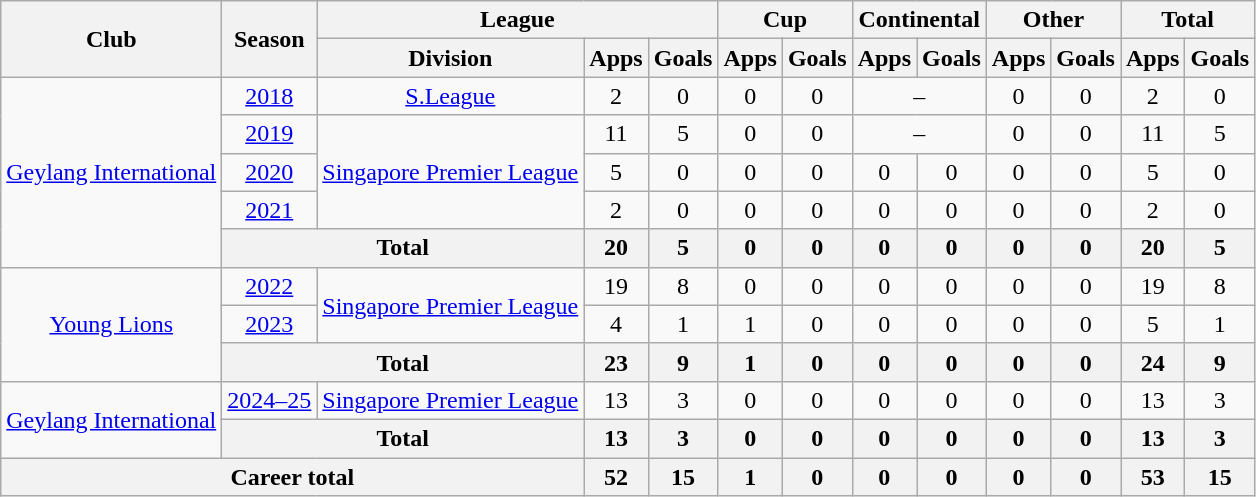<table class="wikitable" style="text-align: center">
<tr>
<th rowspan="2">Club</th>
<th rowspan="2">Season</th>
<th colspan="3">League</th>
<th colspan="2">Cup</th>
<th colspan="2">Continental</th>
<th colspan="2">Other</th>
<th colspan="2">Total</th>
</tr>
<tr>
<th>Division</th>
<th>Apps</th>
<th>Goals</th>
<th>Apps</th>
<th>Goals</th>
<th>Apps</th>
<th>Goals</th>
<th>Apps</th>
<th>Goals</th>
<th>Apps</th>
<th>Goals</th>
</tr>
<tr>
<td rowspan="5"><a href='#'>Geylang International</a></td>
<td><a href='#'>2018</a></td>
<td><a href='#'>S.League</a></td>
<td>2</td>
<td>0</td>
<td>0</td>
<td>0</td>
<td colspan="2">–</td>
<td>0</td>
<td>0</td>
<td>2</td>
<td>0</td>
</tr>
<tr>
<td><a href='#'>2019</a></td>
<td rowspan="3"><a href='#'>Singapore Premier League</a></td>
<td>11</td>
<td>5</td>
<td>0</td>
<td>0</td>
<td colspan="2">–</td>
<td>0</td>
<td>0</td>
<td>11</td>
<td>5</td>
</tr>
<tr>
<td><a href='#'>2020</a></td>
<td>5</td>
<td>0</td>
<td>0</td>
<td>0</td>
<td>0</td>
<td>0</td>
<td>0</td>
<td>0</td>
<td>5</td>
<td>0</td>
</tr>
<tr>
<td><a href='#'>2021</a></td>
<td>2</td>
<td>0</td>
<td>0</td>
<td>0</td>
<td>0</td>
<td>0</td>
<td>0</td>
<td>0</td>
<td>2</td>
<td>0</td>
</tr>
<tr>
<th colspan=2>Total</th>
<th>20</th>
<th>5</th>
<th>0</th>
<th>0</th>
<th>0</th>
<th>0</th>
<th>0</th>
<th>0</th>
<th>20</th>
<th>5</th>
</tr>
<tr>
<td rowspan="3"><a href='#'>Young Lions</a></td>
<td><a href='#'>2022</a></td>
<td rowspan="2"><a href='#'>Singapore Premier League</a></td>
<td>19</td>
<td>8</td>
<td>0</td>
<td>0</td>
<td>0</td>
<td>0</td>
<td>0</td>
<td>0</td>
<td>19</td>
<td>8</td>
</tr>
<tr>
<td><a href='#'>2023</a></td>
<td>4</td>
<td>1</td>
<td>1</td>
<td>0</td>
<td>0</td>
<td>0</td>
<td>0</td>
<td>0</td>
<td>5</td>
<td>1</td>
</tr>
<tr>
<th colspan=2>Total</th>
<th>23</th>
<th>9</th>
<th>1</th>
<th>0</th>
<th>0</th>
<th>0</th>
<th>0</th>
<th>0</th>
<th>24</th>
<th>9</th>
</tr>
<tr>
<td rowspan="2"><a href='#'>Geylang International</a></td>
<td><a href='#'>2024–25</a></td>
<td rowspan="1"><a href='#'>Singapore Premier League</a></td>
<td>13</td>
<td>3</td>
<td>0</td>
<td>0</td>
<td>0</td>
<td>0</td>
<td>0</td>
<td>0</td>
<td>13</td>
<td>3</td>
</tr>
<tr>
<th colspan=2>Total</th>
<th>13</th>
<th>3</th>
<th>0</th>
<th>0</th>
<th>0</th>
<th>0</th>
<th>0</th>
<th>0</th>
<th>13</th>
<th>3</th>
</tr>
<tr>
<th colspan=3>Career total</th>
<th>52</th>
<th>15</th>
<th>1</th>
<th>0</th>
<th>0</th>
<th>0</th>
<th>0</th>
<th>0</th>
<th>53</th>
<th>15</th>
</tr>
</table>
